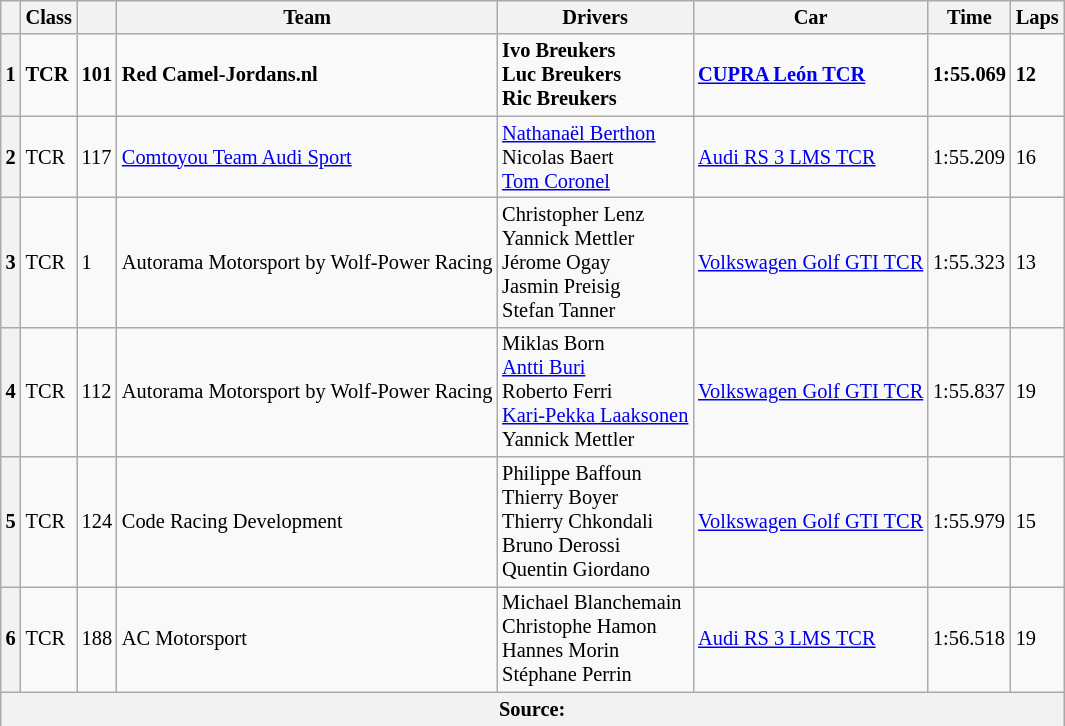<table class="wikitable" style="font-size: 85%;">
<tr>
<th></th>
<th>Class</th>
<th></th>
<th>Team</th>
<th>Drivers</th>
<th>Car</th>
<th>Time</th>
<th>Laps</th>
</tr>
<tr>
<th>1</th>
<td><strong>TCR</strong></td>
<td><strong>101</strong></td>
<td> <strong>Red Camel-Jordans.nl</strong></td>
<td><strong> Ivo Breukers<br> Luc Breukers<br> Ric Breukers</strong></td>
<td><strong><a href='#'>CUPRA León TCR</a></strong></td>
<td><strong>1:55.069</strong></td>
<td><strong>12</strong></td>
</tr>
<tr>
<th>2</th>
<td>TCR</td>
<td>117</td>
<td> <a href='#'>Comtoyou Team Audi Sport</a></td>
<td> <a href='#'>Nathanaël Berthon</a><br> Nicolas Baert<br> <a href='#'>Tom Coronel</a></td>
<td><a href='#'>Audi RS 3 LMS TCR</a></td>
<td>1:55.209</td>
<td>16</td>
</tr>
<tr>
<th>3</th>
<td>TCR</td>
<td>1</td>
<td> Autorama Motorsport by Wolf-Power Racing</td>
<td> Christopher Lenz<br> Yannick Mettler<br> Jérome Ogay<br> Jasmin Preisig<br> Stefan Tanner</td>
<td><a href='#'>Volkswagen Golf GTI TCR</a></td>
<td>1:55.323</td>
<td>13</td>
</tr>
<tr>
<th>4</th>
<td>TCR</td>
<td>112</td>
<td> Autorama Motorsport by Wolf-Power Racing</td>
<td> Miklas Born<br> <a href='#'>Antti Buri</a><br> Roberto Ferri<br> <a href='#'>Kari-Pekka Laaksonen</a><br> Yannick Mettler</td>
<td><a href='#'>Volkswagen Golf GTI TCR</a></td>
<td>1:55.837</td>
<td>19</td>
</tr>
<tr>
<th>5</th>
<td>TCR</td>
<td>124</td>
<td> Code Racing Development</td>
<td> Philippe Baffoun<br> Thierry Boyer<br> Thierry Chkondali<br> Bruno Derossi<br> Quentin Giordano</td>
<td><a href='#'>Volkswagen Golf GTI TCR</a></td>
<td>1:55.979</td>
<td>15</td>
</tr>
<tr>
<th>6</th>
<td>TCR</td>
<td>188</td>
<td> AC Motorsport</td>
<td> Michael Blanchemain<br> Christophe Hamon<br> Hannes Morin<br> Stéphane Perrin</td>
<td><a href='#'>Audi RS 3 LMS TCR</a></td>
<td>1:56.518</td>
<td>19</td>
</tr>
<tr>
<th colspan=8>Source:</th>
</tr>
<tr>
</tr>
</table>
